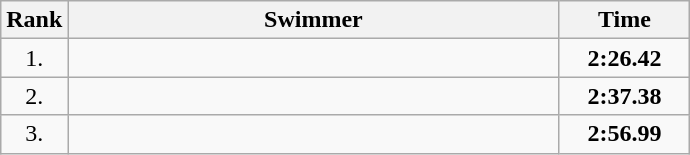<table class="wikitable">
<tr>
<th>Rank</th>
<th style="width: 20em">Swimmer</th>
<th style="width: 5em">Time</th>
</tr>
<tr>
<td align="center">1.</td>
<td></td>
<td align="center"><strong>2:26.42</strong></td>
</tr>
<tr>
<td align="center">2.</td>
<td></td>
<td align="center"><strong>2:37.38</strong></td>
</tr>
<tr>
<td align="center">3.</td>
<td></td>
<td align="center"><strong>2:56.99</strong></td>
</tr>
</table>
